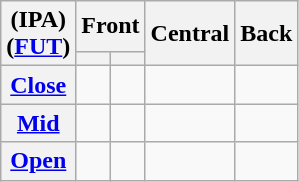<table class="wikitable" style="text-align:center">
<tr>
<th rowspan=2>(IPA) <br> (<a href='#'>FUT</a>)</th>
<th colspan=2>Front</th>
<th rowspan=2>Central</th>
<th rowspan=2>Back</th>
</tr>
<tr>
<th></th>
<th></th>
</tr>
<tr>
<th><a href='#'>Close</a></th>
<td> </td>
<td> </td>
<td> </td>
<td> </td>
</tr>
<tr>
<th><a href='#'>Mid</a></th>
<td> </td>
<td> </td>
<td> </td>
<td> </td>
</tr>
<tr>
<th><a href='#'>Open</a></th>
<td> </td>
<td></td>
<td></td>
<td> </td>
</tr>
</table>
